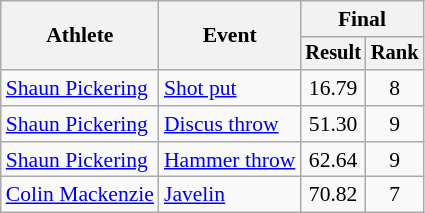<table class="wikitable" style="font-size:90%">
<tr>
<th rowspan="2">Athlete</th>
<th rowspan="2">Event</th>
<th colspan="2">Final</th>
</tr>
<tr style="font-size:95%">
<th>Result</th>
<th>Rank</th>
</tr>
<tr align=center>
<td align=left><a href='#'>Shaun Pickering</a></td>
<td align=left><a href='#'>Shot put</a></td>
<td>16.79</td>
<td>8</td>
</tr>
<tr align=center>
<td align=left><a href='#'>Shaun Pickering</a></td>
<td align=left><a href='#'>Discus throw</a></td>
<td>51.30</td>
<td>9</td>
</tr>
<tr align=center>
<td align=left><a href='#'>Shaun Pickering</a></td>
<td align=left><a href='#'>Hammer throw</a></td>
<td>62.64</td>
<td>9</td>
</tr>
<tr align=center>
<td align=left><a href='#'>Colin Mackenzie</a></td>
<td align=left><a href='#'>Javelin</a></td>
<td>70.82</td>
<td>7</td>
</tr>
</table>
